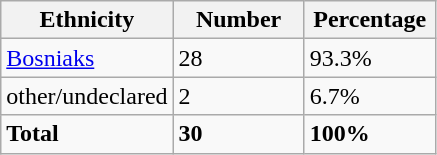<table class="wikitable">
<tr>
<th width="100px">Ethnicity</th>
<th width="80px">Number</th>
<th width="80px">Percentage</th>
</tr>
<tr>
<td><a href='#'>Bosniaks</a></td>
<td>28</td>
<td>93.3%</td>
</tr>
<tr>
<td>other/undeclared</td>
<td>2</td>
<td>6.7%</td>
</tr>
<tr>
<td><strong>Total</strong></td>
<td><strong>30</strong></td>
<td><strong>100%</strong></td>
</tr>
</table>
